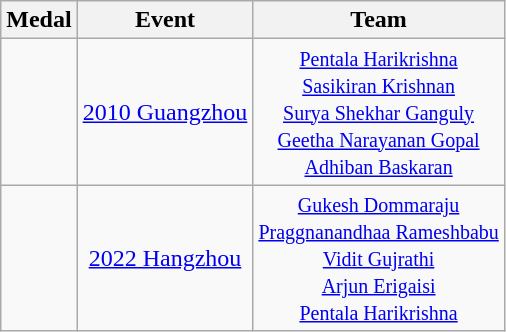<table class="wikitable sortable" style="text-align:center">
<tr>
<th>Medal</th>
<th>Event</th>
<th>Team</th>
</tr>
<tr>
<td></td>
<td><a href='#'>2010 Guangzhou</a></td>
<td><small><a href='#'>Pentala Harikrishna</a><br><a href='#'>Sasikiran Krishnan</a><br><a href='#'>Surya Shekhar Ganguly</a><br><a href='#'>Geetha Narayanan Gopal</a><br><a href='#'>Adhiban Baskaran</a></small></td>
</tr>
<tr>
<td></td>
<td><a href='#'>2022 Hangzhou</a></td>
<td><small><a href='#'>Gukesh Dommaraju</a><br><a href='#'>Praggnanandhaa Rameshbabu</a><br><a href='#'>Vidit Gujrathi</a><br><a href='#'>Arjun Erigaisi</a><br><a href='#'>Pentala Harikrishna</a></small></td>
</tr>
</table>
